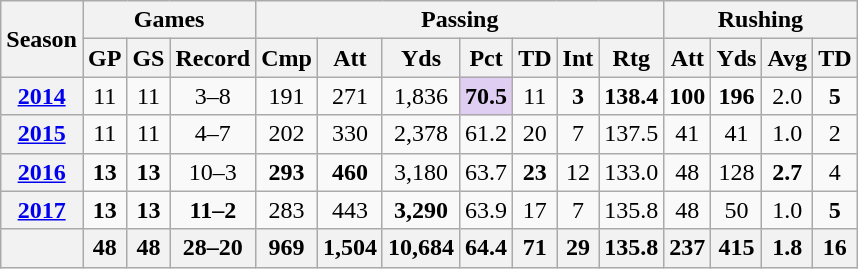<table class="wikitable" style="text-align:center;">
<tr>
<th rowspan="2">Season</th>
<th colspan="3">Games</th>
<th colspan="7">Passing</th>
<th colspan="4">Rushing</th>
</tr>
<tr>
<th>GP</th>
<th>GS</th>
<th>Record</th>
<th>Cmp</th>
<th>Att</th>
<th>Yds</th>
<th>Pct</th>
<th>TD</th>
<th>Int</th>
<th>Rtg</th>
<th>Att</th>
<th>Yds</th>
<th>Avg</th>
<th>TD</th>
</tr>
<tr>
<th><a href='#'>2014</a></th>
<td>11</td>
<td>11</td>
<td>3–8</td>
<td>191</td>
<td>271</td>
<td>1,836</td>
<td style="background:#e0cef2;"><strong>70.5</strong></td>
<td>11</td>
<td><strong>3</strong></td>
<td><strong>138.4</strong></td>
<td><strong>100</strong></td>
<td><strong>196</strong></td>
<td>2.0</td>
<td><strong>5</strong></td>
</tr>
<tr>
<th><a href='#'>2015</a></th>
<td>11</td>
<td>11</td>
<td>4–7</td>
<td>202</td>
<td>330</td>
<td>2,378</td>
<td>61.2</td>
<td>20</td>
<td>7</td>
<td>137.5</td>
<td>41</td>
<td>41</td>
<td>1.0</td>
<td>2</td>
</tr>
<tr>
<th><a href='#'>2016</a></th>
<td><strong>13</strong></td>
<td><strong>13</strong></td>
<td>10–3</td>
<td><strong>293</strong></td>
<td><strong>460</strong></td>
<td>3,180</td>
<td>63.7</td>
<td><strong>23</strong></td>
<td>12</td>
<td>133.0</td>
<td>48</td>
<td>128</td>
<td><strong>2.7</strong></td>
<td>4</td>
</tr>
<tr>
<th><a href='#'>2017</a></th>
<td><strong>13</strong></td>
<td><strong>13</strong></td>
<td><strong>11–2</strong></td>
<td>283</td>
<td>443</td>
<td><strong>3,290</strong></td>
<td>63.9</td>
<td>17</td>
<td>7</td>
<td>135.8</td>
<td>48</td>
<td>50</td>
<td>1.0</td>
<td><strong>5</strong></td>
</tr>
<tr>
<th></th>
<th>48</th>
<th>48</th>
<th>28–20</th>
<th>969</th>
<th>1,504</th>
<th>10,684</th>
<th>64.4</th>
<th>71</th>
<th>29</th>
<th>135.8</th>
<th>237</th>
<th>415</th>
<th>1.8</th>
<th>16</th>
</tr>
</table>
